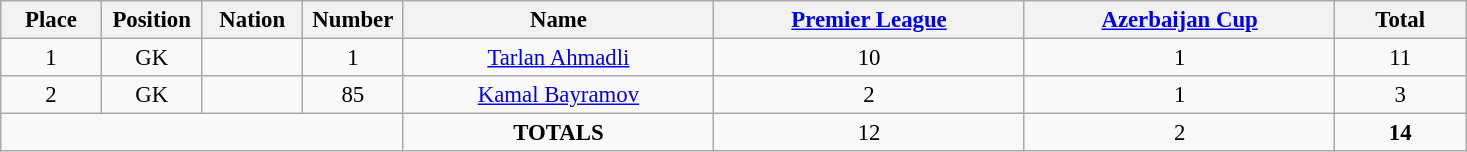<table class="wikitable" style="font-size: 95%; text-align: center;">
<tr>
<th width=60>Place</th>
<th width=60>Position</th>
<th width=60>Nation</th>
<th width=60>Number</th>
<th width=200>Name</th>
<th width=200><a href='#'>Premier League</a></th>
<th width=200><a href='#'>Azerbaijan Cup</a></th>
<th width=80><strong>Total</strong></th>
</tr>
<tr>
<td>1</td>
<td>GK</td>
<td></td>
<td>1</td>
<td><a href='#'>Tarlan Ahmadli</a></td>
<td>10</td>
<td>1</td>
<td>11</td>
</tr>
<tr>
<td>2</td>
<td>GK</td>
<td></td>
<td>85</td>
<td><a href='#'>Kamal Bayramov</a></td>
<td>2</td>
<td>1</td>
<td>3</td>
</tr>
<tr>
<td colspan="4"></td>
<td><strong>TOTALS</strong></td>
<td>12</td>
<td>2</td>
<td><strong>14</strong></td>
</tr>
</table>
